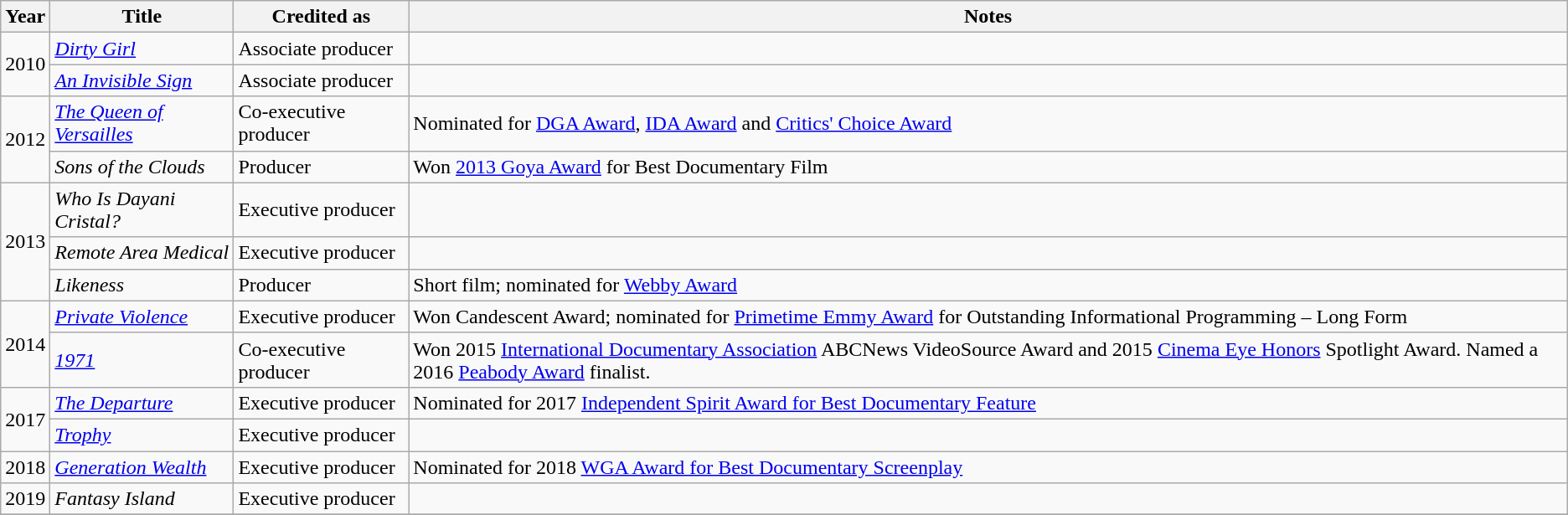<table class="wikitable">
<tr>
<th>Year</th>
<th>Title</th>
<th>Credited as</th>
<th>Notes</th>
</tr>
<tr>
<td rowspan=2 style="text-align:center;">2010</td>
<td style="text-align:left;"><em><a href='#'>Dirty Girl</a></em></td>
<td style="text-align:left;">Associate producer</td>
<td></td>
</tr>
<tr>
<td style="text-align:left;"><em><a href='#'>An Invisible Sign</a></em></td>
<td style="text-align:left;">Associate producer</td>
<td></td>
</tr>
<tr>
<td rowspan=2 style="text-align:center;">2012</td>
<td style="text-align:left;"><em><a href='#'>The Queen of Versailles</a></em></td>
<td style="text-align:left;">Co-executive producer</td>
<td style="text-align:left;">Nominated for <a href='#'>DGA Award</a>, <a href='#'>IDA Award</a> and <a href='#'>Critics' Choice Award</a></td>
</tr>
<tr>
<td style="text-align:left;"><em>Sons of the Clouds</em></td>
<td style="text-align:left;">Producer</td>
<td style="text-align:left;">Won <a href='#'>2013 Goya Award</a> for Best Documentary Film</td>
</tr>
<tr>
<td rowspan=3 style="text-align:center;">2013</td>
<td style="text-align:left;"><em>Who Is Dayani Cristal?</em></td>
<td style="text-align:left;">Executive producer</td>
<td></td>
</tr>
<tr>
<td style="text-align:left;"><em>Remote Area Medical</em></td>
<td style="text-align:left;">Executive producer</td>
<td></td>
</tr>
<tr>
<td style="text-align:left;"><em>Likeness</em></td>
<td style="text-align:left;">Producer</td>
<td style="text-align:left;">Short film; nominated for <a href='#'>Webby Award</a></td>
</tr>
<tr>
<td rowspan=2 style="text-align:center;">2014</td>
<td style="text-align:left;"><em><a href='#'>Private Violence</a></em></td>
<td style="text-align:left;">Executive producer</td>
<td style="text-align:left;">Won Candescent Award; nominated for <a href='#'>Primetime Emmy Award</a> for Outstanding Informational Programming – Long Form</td>
</tr>
<tr>
<td style="text-align:left;"><em><a href='#'>1971</a></em></td>
<td style="text-align:left;">Co-executive producer</td>
<td style="text-align:left;">Won 2015 <a href='#'>International Documentary Association</a> ABCNews VideoSource Award and 2015 <a href='#'>Cinema Eye Honors</a> Spotlight Award. Named a 2016 <a href='#'>Peabody Award</a> finalist.</td>
</tr>
<tr>
<td rowspan=2 style="text-align:center;">2017</td>
<td style="text-align:left;"><em><a href='#'>The Departure</a></em></td>
<td style="text-align:left;">Executive producer</td>
<td style="text-align:left;">Nominated for 2017 <a href='#'>Independent Spirit Award for Best Documentary Feature</a></td>
</tr>
<tr>
<td style="text-align:left;"><em><a href='#'>Trophy</a></em></td>
<td style="text-align:left;">Executive producer</td>
<td style="text-align:left;"></td>
</tr>
<tr>
<td rowspan=1 style="text-align:center;">2018</td>
<td style="text-align:left;"><em><a href='#'>Generation Wealth</a></em></td>
<td style="text-align:left;">Executive producer</td>
<td style="text-align:left;">Nominated for 2018 <a href='#'>WGA Award for Best Documentary Screenplay</a></td>
</tr>
<tr>
<td rowspan=1 style="text-align:center;">2019</td>
<td style="text-align:left;"><em>Fantasy Island</em></td>
<td style="text-align:left;">Executive producer</td>
<td style="text-align:left;"></td>
</tr>
<tr>
</tr>
</table>
